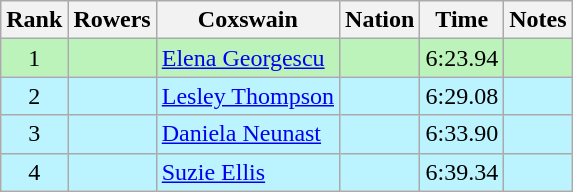<table class="wikitable sortable" style="text-align:center">
<tr>
<th>Rank</th>
<th>Rowers</th>
<th>Coxswain</th>
<th>Nation</th>
<th>Time</th>
<th>Notes</th>
</tr>
<tr bgcolor=bbf3bb>
<td>1</td>
<td align=left data-sort-value="Gafencu, Liliana"></td>
<td align=left data-sort-value="Georgescu, Elena"><a href='#'>Elena Georgescu</a></td>
<td align=left></td>
<td>6:23.94</td>
<td></td>
</tr>
<tr bgcolor=bbf3ff>
<td>2</td>
<td align=left data-sort-value="Kamp, Anna van der"></td>
<td align=left data-sort-value="Thompson, Lesley"><a href='#'>Lesley Thompson</a></td>
<td align=left></td>
<td>6:29.08</td>
<td></td>
</tr>
<tr bgcolor=bbf3ff>
<td>3</td>
<td align=left data-sort-value="Justh, Ina"></td>
<td align=left data-sort-value="Neunast, Daniela"><a href='#'>Daniela Neunast</a></td>
<td align=left></td>
<td>6:33.90</td>
<td></td>
</tr>
<tr bgcolor=bbf3ff>
<td>4</td>
<td align=left data-sort-value="Stapleton, Annamarie"></td>
<td align=left data-sort-value="Ellis, Suzie"><a href='#'>Suzie Ellis</a></td>
<td align=left></td>
<td>6:39.34</td>
<td></td>
</tr>
</table>
